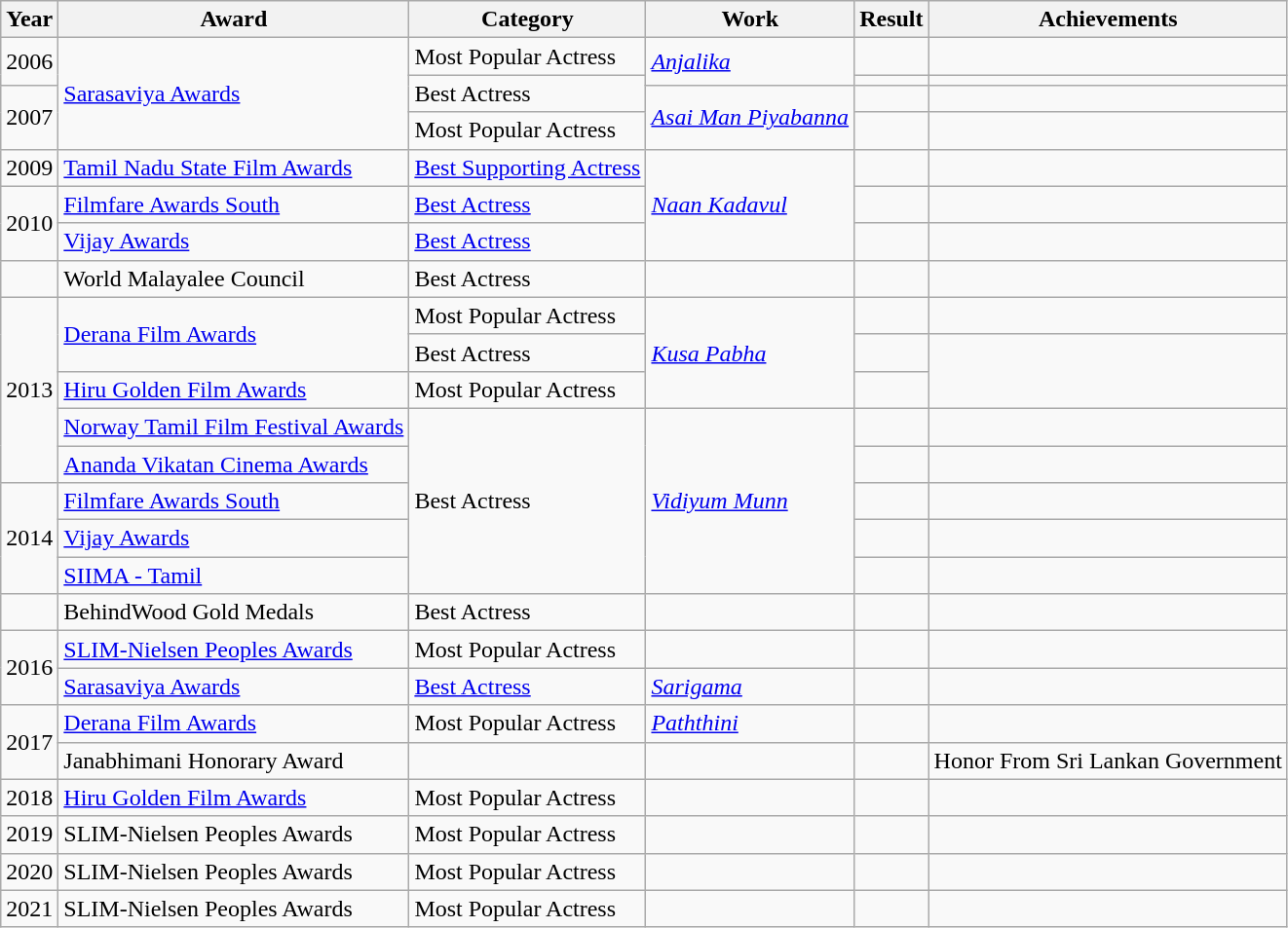<table class="wikitable sortable">
<tr>
<th>Year</th>
<th>Award</th>
<th>Category</th>
<th>Work</th>
<th>Result</th>
<th>Achievements</th>
</tr>
<tr>
<td rowspan="2">2006</td>
<td rowspan="4"><a href='#'>Sarasaviya Awards</a></td>
<td>Most Popular Actress</td>
<td rowspan="2"><em><a href='#'>Anjalika</a></em></td>
<td></td>
<td></td>
</tr>
<tr>
<td rowspan="2">Best Actress</td>
<td></td>
</tr>
<tr>
<td rowspan="2">2007</td>
<td rowspan="2"><em><a href='#'>Asai Man Piyabanna</a></em></td>
<td></td>
<td></td>
</tr>
<tr>
<td>Most Popular Actress</td>
<td></td>
<td></td>
</tr>
<tr>
<td>2009</td>
<td><a href='#'>Tamil Nadu State Film Awards</a></td>
<td><a href='#'>Best Supporting Actress</a></td>
<td rowspan="3"><em><a href='#'>Naan Kadavul</a></em></td>
<td></td>
<td></td>
</tr>
<tr>
<td rowspan="2">2010</td>
<td><a href='#'>Filmfare Awards South</a></td>
<td><a href='#'>Best Actress</a></td>
<td></td>
<td></td>
</tr>
<tr>
<td><a href='#'>Vijay Awards</a></td>
<td><a href='#'>Best Actress</a></td>
<td></td>
<td></td>
</tr>
<tr>
<td></td>
<td>World Malayalee Council</td>
<td>Best Actress</td>
<td></td>
<td></td>
<td></td>
</tr>
<tr>
<td rowspan="5">2013</td>
<td rowspan="2"><a href='#'>Derana Film Awards</a></td>
<td>Most Popular Actress</td>
<td rowspan="3"><em><a href='#'>Kusa Pabha</a></em></td>
<td></td>
<td></td>
</tr>
<tr>
<td>Best Actress</td>
<td></td>
</tr>
<tr>
<td><a href='#'>Hiru Golden Film Awards</a></td>
<td>Most Popular Actress</td>
<td></td>
</tr>
<tr>
<td><a href='#'>Norway Tamil Film Festival Awards</a></td>
<td rowspan="5">Best Actress</td>
<td rowspan="5"><em><a href='#'>Vidiyum Munn</a></em></td>
<td></td>
<td></td>
</tr>
<tr>
<td><a href='#'>Ananda Vikatan Cinema Awards</a></td>
<td></td>
<td></td>
</tr>
<tr>
<td rowspan="3">2014</td>
<td><a href='#'>Filmfare Awards South</a></td>
<td></td>
<td></td>
</tr>
<tr>
<td><a href='#'>Vijay Awards</a></td>
<td></td>
<td></td>
</tr>
<tr>
<td><a href='#'>SIIMA - Tamil</a></td>
<td></td>
<td></td>
</tr>
<tr>
<td></td>
<td>BehindWood Gold Medals</td>
<td>Best Actress</td>
<td></td>
<td></td>
<td></td>
</tr>
<tr>
<td rowspan="2">2016</td>
<td><a href='#'>SLIM-Nielsen Peoples Awards</a></td>
<td>Most Popular Actress</td>
<td></td>
<td></td>
<td></td>
</tr>
<tr>
<td><a href='#'>Sarasaviya Awards</a></td>
<td><a href='#'>Best Actress</a></td>
<td><em><a href='#'>Sarigama</a></em></td>
<td></td>
<td></td>
</tr>
<tr>
<td rowspan="2">2017</td>
<td><a href='#'>Derana Film Awards</a></td>
<td>Most Popular Actress</td>
<td><a href='#'><em>Paththini</em></a></td>
<td></td>
</tr>
<tr>
<td>Janabhimani Honorary Award</td>
<td></td>
<td></td>
<td></td>
<td>Honor From Sri Lankan Government</td>
</tr>
<tr>
<td>2018</td>
<td><a href='#'>Hiru Golden Film Awards</a></td>
<td>Most Popular Actress</td>
<td></td>
<td></td>
<td></td>
</tr>
<tr>
<td>2019</td>
<td>SLIM-Nielsen Peoples Awards</td>
<td>Most Popular Actress</td>
<td></td>
<td></td>
<td></td>
</tr>
<tr>
<td>2020</td>
<td>SLIM-Nielsen Peoples Awards</td>
<td>Most Popular Actress</td>
<td></td>
<td></td>
<td></td>
</tr>
<tr>
<td>2021</td>
<td>SLIM-Nielsen Peoples Awards</td>
<td>Most Popular Actress</td>
<td></td>
<td></td>
<td></td>
</tr>
</table>
